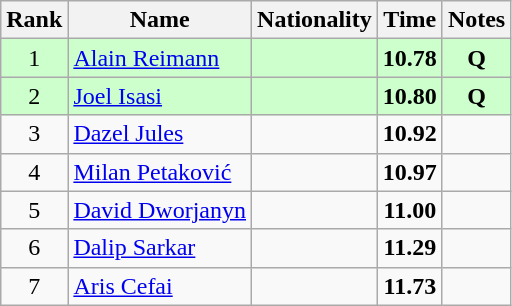<table class="wikitable sortable" style="text-align:center">
<tr>
<th>Rank</th>
<th>Name</th>
<th>Nationality</th>
<th>Time</th>
<th>Notes</th>
</tr>
<tr bgcolor=ccffcc>
<td>1</td>
<td align=left><a href='#'>Alain Reimann</a></td>
<td align=left></td>
<td><strong>10.78</strong></td>
<td><strong>Q</strong></td>
</tr>
<tr bgcolor=ccffcc>
<td>2</td>
<td align=left><a href='#'>Joel Isasi</a></td>
<td align=left></td>
<td><strong>10.80</strong></td>
<td><strong>Q</strong></td>
</tr>
<tr>
<td>3</td>
<td align=left><a href='#'>Dazel Jules</a></td>
<td align=left></td>
<td><strong>10.92</strong></td>
<td></td>
</tr>
<tr>
<td>4</td>
<td align=left><a href='#'>Milan Petaković</a></td>
<td align=left></td>
<td><strong>10.97</strong></td>
<td></td>
</tr>
<tr>
<td>5</td>
<td align=left><a href='#'>David Dworjanyn</a></td>
<td align=left></td>
<td><strong>11.00</strong></td>
<td></td>
</tr>
<tr>
<td>6</td>
<td align=left><a href='#'>Dalip Sarkar</a></td>
<td align=left></td>
<td><strong>11.29</strong></td>
<td></td>
</tr>
<tr>
<td>7</td>
<td align=left><a href='#'>Aris Cefai</a></td>
<td align=left></td>
<td><strong>11.73</strong></td>
<td></td>
</tr>
</table>
